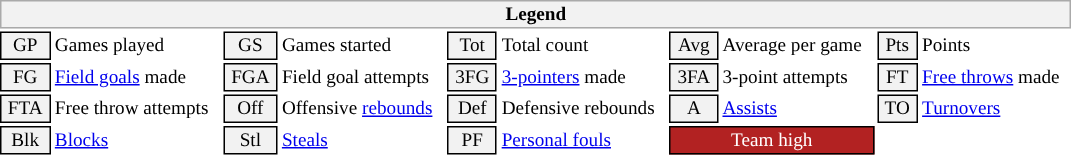<table class="toccolours" style="font-size: 80%; white-space: nowrap;">
<tr>
<th colspan="10" style="background-color: #F2F2F2; border: 1px solid #AAAAAA;">Legend</th>
</tr>
<tr>
<td style="background-color: #F2F2F2; border: 1px solid black; text-align: center;">GP</td>
<td style="padding-right: 8px">Games played</td>
<td style="background-color: #F2F2F2; border: 1px solid black; text-align: center;">GS</td>
<td style="padding-right: 8px">Games started</td>
<td style="background-color: #F2F2F2; border: 1px solid black; text-align: center;">Tot</td>
<td style="padding-right: 8px">Total count</td>
<td style="background-color: #F2F2F2; border: 1px solid black; text-align: center;">Avg</td>
<td style="padding-right: 8px">Average per game</td>
<td style="background-color: #F2F2F2; border: 1px solid black; text-align: center;"> Pts </td>
<td>Points</td>
</tr>
<tr>
<td style="background-color: #F2F2F2; border: 1px solid black; text-align: center;">FG</td>
<td style="padding-right: 8px"><a href='#'>Field goals</a> made</td>
<td style="background-color: #F2F2F2; border: 1px solid black; text-align: center;"> FGA </td>
<td style="padding-right: 8px">Field goal attempts</td>
<td style="background-color: #F2F2F2; border: 1px solid black; text-align: center;"> 3FG </td>
<td style="padding-right: 8px"><a href='#'>3-pointers</a> made</td>
<td style="background-color: #F2F2F2; border: 1px solid black; text-align: center;"> 3FA </td>
<td style="padding-right: 8px">3-point attempts</td>
<td style="background-color: #F2F2F2; border: 1px solid black; text-align: center;">FT</td>
<td style="padding-right: 8px"><a href='#'>Free throws</a> made</td>
</tr>
<tr>
<td style="background-color: #F2F2F2; border: 1px solid black; text-align: center;"> FTA </td>
<td style="padding-right: 8px">Free throw attempts</td>
<td style="background-color: #F2F2F2; border: 1px solid black; text-align: center;">Off</td>
<td style="padding-right: 8px">Offensive <a href='#'>rebounds</a></td>
<td style="background-color: #F2F2F2; border: 1px solid black; text-align: center;">Def</td>
<td style="padding-right: 8px">Defensive rebounds</td>
<td style="background-color: #F2F2F2; border: 1px solid black; text-align: center;">A</td>
<td style="padding-right: 8px"><a href='#'>Assists</a></td>
<td style="background-color: #F2F2F2; border: 1px solid black; text-align: center;"> TO </td>
<td style="padding-right: 8px"><a href='#'>Turnovers</a></td>
</tr>
<tr>
<td style="background-color: #F2F2F2; border: 1px solid black; text-align: center;">Blk</td>
<td style="padding-right: 8px"><a href='#'>Blocks</a></td>
<td style="background-color: #F2F2F2; border: 1px solid black; text-align: center;">Stl</td>
<td style="padding-right: 8px"><a href='#'>Steals</a></td>
<td style="background-color: #F2F2F2; border: 1px solid black; text-align: center;">PF</td>
<td style="padding-right: 8px"><a href='#'>Personal fouls</a></td>
<td colspan="2" style="background:#B22222; text-align: center; color:#ffffff; border: 1px solid black;">Team high</td>
<td></td>
<td></td>
</tr>
</table>
